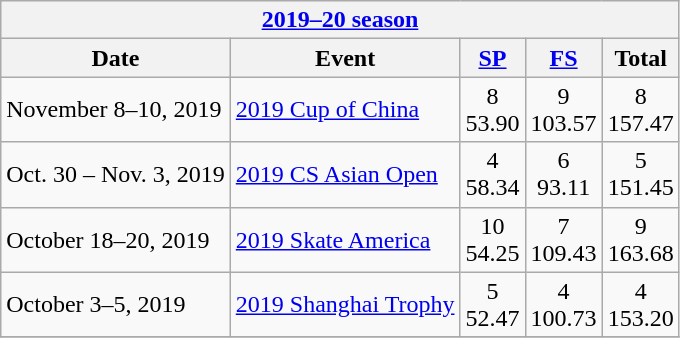<table class="wikitable">
<tr>
<th colspan=6><a href='#'>2019–20 season</a></th>
</tr>
<tr>
<th>Date</th>
<th>Event</th>
<th><a href='#'>SP</a></th>
<th><a href='#'>FS</a></th>
<th>Total</th>
</tr>
<tr>
<td>November 8–10, 2019</td>
<td><a href='#'>2019 Cup of China</a></td>
<td align=center>8 <br> 53.90</td>
<td align=center>9 <br> 103.57</td>
<td align=center>8 <br> 157.47</td>
</tr>
<tr>
<td>Oct. 30 – Nov. 3, 2019</td>
<td><a href='#'>2019 CS Asian Open</a></td>
<td align=center>4 <br> 58.34</td>
<td align=center>6 <br> 93.11</td>
<td align=center>5 <br> 151.45</td>
</tr>
<tr>
<td>October 18–20, 2019</td>
<td><a href='#'>2019 Skate America</a></td>
<td align=center>10 <br> 54.25</td>
<td align=center>7 <br> 109.43</td>
<td align=center>9 <br> 163.68</td>
</tr>
<tr>
<td>October 3–5, 2019</td>
<td><a href='#'>2019 Shanghai Trophy</a></td>
<td align=center>5 <br> 52.47</td>
<td align=center>4 <br> 100.73</td>
<td align=center>4 <br> 153.20</td>
</tr>
<tr>
</tr>
</table>
